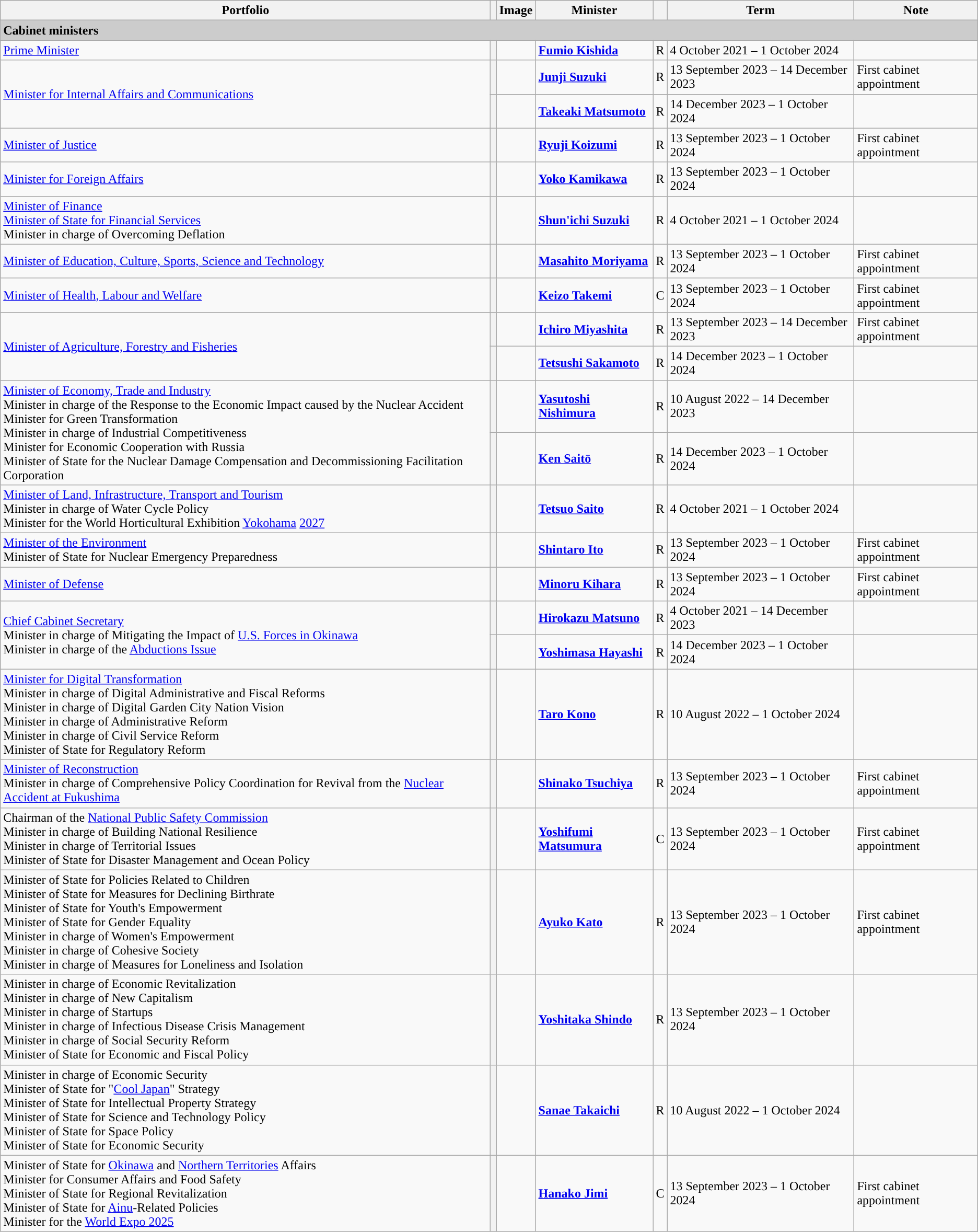<table class="wikitable">
<tr>
<th>Portfolio</th>
<th></th>
<th>Image</th>
<th>Minister</th>
<th></th>
<th>Term</th>
<th>Note</th>
</tr>
<tr>
<td colspan="8" style="background:#ccc;"><strong>Cabinet ministers</strong></td>
</tr>
<tr>
<td><a href='#'>Prime Minister</a></td>
<th style="color:inherit;background-color: "></th>
<td style="text-align:center;"></td>
<td><strong><a href='#'>Fumio Kishida</a></strong></td>
<td>R</td>
<td>4 October 2021 – 1 October 2024</td>
<td></td>
</tr>
<tr>
<td rowspan=2><a href='#'>Minister for Internal Affairs and Communications</a></td>
<th style="color:inherit;background-color: "></th>
<td style="text-align:center;"></td>
<td><strong><a href='#'>Junji Suzuki</a></strong></td>
<td>R</td>
<td>13 September 2023 – 14 December 2023</td>
<td>First cabinet appointment</td>
</tr>
<tr>
<th style="color:inherit;background-color: "></th>
<td style="text-align:center;"></td>
<td><strong><a href='#'>Takeaki Matsumoto</a></strong></td>
<td>R</td>
<td>14 December 2023 – 1 October 2024</td>
<td></td>
</tr>
<tr>
<td><a href='#'>Minister of Justice</a></td>
<th style="color:inherit;background-color: "></th>
<td style="text-align:center;"></td>
<td><strong><a href='#'>Ryuji Koizumi</a></strong></td>
<td>R</td>
<td>13 September 2023 – 1 October 2024</td>
<td>First cabinet appointment</td>
</tr>
<tr>
<td><a href='#'>Minister for Foreign Affairs</a></td>
<th style="color:inherit;background-color: "></th>
<td style="text-align:center;"></td>
<td><strong><a href='#'>Yoko Kamikawa</a></strong></td>
<td>R</td>
<td>13 September 2023 – 1 October 2024</td>
<td></td>
</tr>
<tr>
<td><a href='#'>Minister of Finance</a><br><a href='#'>Minister of State for Financial Services</a><br>Minister in charge of Overcoming Deflation</td>
<th style="color:inherit;background-color: "></th>
<td style="text-align:center;"></td>
<td><strong><a href='#'>Shun'ichi Suzuki</a></strong></td>
<td>R</td>
<td>4 October 2021 – 1 October 2024</td>
<td></td>
</tr>
<tr>
<td><a href='#'>Minister of Education, Culture, Sports, Science and Technology</a></td>
<th style="color:inherit;background-color: "></th>
<td style="text-align:center;"></td>
<td><strong><a href='#'>Masahito Moriyama</a></strong></td>
<td>R</td>
<td>13 September 2023 – 1 October 2024</td>
<td>First cabinet appointment</td>
</tr>
<tr>
<td><a href='#'>Minister of Health, Labour and Welfare</a></td>
<th style="color:inherit;background-color: "></th>
<td style="text-align:center;"></td>
<td><strong><a href='#'>Keizo Takemi</a></strong></td>
<td>C</td>
<td>13 September 2023 – 1 October 2024</td>
<td>First cabinet appointment</td>
</tr>
<tr>
<td rowspan=2><a href='#'>Minister of Agriculture, Forestry and Fisheries</a></td>
<th style="color:inherit;background-color: "></th>
<td style="text-align:center;"></td>
<td><strong><a href='#'>Ichiro Miyashita</a></strong></td>
<td>R</td>
<td>13 September 2023 – 14 December 2023</td>
<td>First cabinet appointment</td>
</tr>
<tr>
<th style="color:inherit;background-color: "></th>
<td style="text-align:center;"></td>
<td><strong><a href='#'>Tetsushi Sakamoto</a></strong></td>
<td>R</td>
<td>14 December 2023 – 1 October 2024</td>
<td></td>
</tr>
<tr>
<td rowspan=2><a href='#'>Minister of Economy, Trade and Industry</a><br>Minister in charge of the Response to the Economic Impact caused by the Nuclear Accident<br>Minister for Green Transformation<br>Minister in charge of Industrial Competitiveness<br>Minister for Economic Cooperation with Russia<br>Minister of State for the Nuclear Damage Compensation and Decommissioning Facilitation Corporation</td>
<th style="color:inherit;background-color: "></th>
<td style="text-align:center;"></td>
<td><strong><a href='#'>Yasutoshi Nishimura</a></strong></td>
<td>R</td>
<td>10 August 2022 – 14 December 2023</td>
<td></td>
</tr>
<tr>
<th style="color:inherit;background-color: "></th>
<td style="text-align:center;"></td>
<td><strong><a href='#'>Ken Saitō</a></strong></td>
<td>R</td>
<td>14 December 2023 – 1 October 2024</td>
<td></td>
</tr>
<tr>
<td><a href='#'>Minister of Land, Infrastructure, Transport and Tourism</a><br>Minister in charge of Water Cycle Policy<br>Minister for the World Horticultural Exhibition <a href='#'>Yokohama</a> <a href='#'>2027</a></td>
<th style="color:inherit;background-color: "></th>
<td style="text-align:center;"></td>
<td><strong><a href='#'>Tetsuo Saito</a></strong></td>
<td>R</td>
<td>4 October 2021 – 1 October 2024</td>
<td></td>
</tr>
<tr>
<td><a href='#'>Minister of the Environment</a><br>Minister of State for Nuclear Emergency Preparedness</td>
<th style="color:inherit;background-color: "></th>
<td style="text-align:center;"></td>
<td><strong><a href='#'>Shintaro Ito</a></strong></td>
<td>R</td>
<td>13 September 2023 – 1 October 2024</td>
<td>First cabinet appointment</td>
</tr>
<tr>
<td><a href='#'>Minister of Defense</a></td>
<th style="color:inherit;background-color: "></th>
<td style="text-align:center;"></td>
<td><a href='#'><strong>Minoru Kihara</strong></a></td>
<td>R</td>
<td>13 September 2023 – 1 October 2024</td>
<td>First cabinet appointment</td>
</tr>
<tr>
<td rowspan=2><a href='#'>Chief Cabinet Secretary</a><br>Minister in charge of Mitigating the Impact of <a href='#'>U.S. Forces in Okinawa</a><br>Minister in charge of the <a href='#'>Abductions Issue</a></td>
<th style="color:inherit;background-color: "></th>
<td style="text-align:center;"></td>
<td><strong><a href='#'>Hirokazu Matsuno</a></strong></td>
<td>R</td>
<td>4 October 2021 – 14 December 2023</td>
<td></td>
</tr>
<tr>
<th style="color:inherit;background-color: "></th>
<td style="text-align:center;"></td>
<td><strong><a href='#'>Yoshimasa Hayashi</a></strong></td>
<td>R</td>
<td>14 December 2023 – 1 October 2024</td>
<td></td>
</tr>
<tr>
<td><a href='#'>Minister for Digital Transformation</a><br>Minister in charge of Digital Administrative and Fiscal Reforms<br>Minister in charge of Digital Garden City Nation Vision<br>Minister in charge of Administrative Reform<br>Minister in charge of Civil Service Reform<br>Minister of State for Regulatory Reform</td>
<th style="color:inherit;background-color: "></th>
<td style="text-align:center;"></td>
<td><strong><a href='#'>Taro Kono</a></strong></td>
<td>R</td>
<td>10 August 2022 – 1 October 2024</td>
<td></td>
</tr>
<tr>
<td><a href='#'>Minister of Reconstruction</a><br>Minister in charge of Comprehensive Policy Coordination for Revival from the <a href='#'>Nuclear Accident at Fukushima</a></td>
<th style="color:inherit;background-color: "></th>
<td style="text-align:center;"></td>
<td><strong><a href='#'>Shinako Tsuchiya</a></strong></td>
<td>R</td>
<td>13 September 2023 – 1 October 2024</td>
<td>First cabinet appointment</td>
</tr>
<tr>
<td>Chairman of the <a href='#'>National Public Safety Commission</a><br>Minister in charge of Building National Resilience<br>Minister in charge of Territorial Issues<br>Minister of State for Disaster Management and Ocean Policy</td>
<th style="color:inherit;background-color: "></th>
<td style="text-align:center;"></td>
<td><strong><a href='#'>Yoshifumi Matsumura</a></strong></td>
<td>C</td>
<td>13 September 2023 – 1 October 2024</td>
<td>First cabinet appointment</td>
</tr>
<tr>
<td>Minister of State for Policies Related to Children<br>Minister of State for Measures for Declining Birthrate<br>Minister of State for Youth's Empowerment<br>Minister of State for Gender Equality<br>Minister in charge of Women's Empowerment<br>Minister in charge of Cohesive Society<br>Minister in charge of Measures for Loneliness and Isolation</td>
<th style="color:inherit;background-color: "></th>
<td style="text-align:center;"></td>
<td><strong><a href='#'>Ayuko Kato</a></strong></td>
<td>R</td>
<td>13 September 2023 – 1 October 2024</td>
<td>First cabinet appointment</td>
</tr>
<tr>
<td>Minister in charge of Economic Revitalization<br>Minister in charge of New Capitalism<br>Minister in charge of Startups<br>Minister in charge of Infectious Disease Crisis Management<br>Minister in charge of Social Security Reform<br>Minister of State for Economic and Fiscal Policy</td>
<th style="color:inherit;background-color: "></th>
<td style="text-align:center;"></td>
<td><strong><a href='#'>Yoshitaka Shindo</a></strong></td>
<td>R</td>
<td>13 September 2023 – 1 October 2024</td>
<td></td>
</tr>
<tr>
<td>Minister in charge of Economic Security<br>Minister of State for "<a href='#'>Cool Japan</a>" Strategy<br>Minister of State for Intellectual Property Strategy<br>Minister of State for Science and Technology Policy<br>Minister of State for Space Policy<br>Minister of State for Economic Security</td>
<th style="color:inherit;background-color: "></th>
<td style="text-align:center;"></td>
<td><strong><a href='#'>Sanae Takaichi</a></strong></td>
<td>R</td>
<td>10 August 2022 – 1 October 2024</td>
<td></td>
</tr>
<tr>
<td>Minister of State for <a href='#'>Okinawa</a> and <a href='#'>Northern Territories</a> Affairs<br>Minister for Consumer Affairs and Food Safety<br>Minister of State for Regional Revitalization<br>Minister of State for <a href='#'>Ainu</a>-Related Policies<br>Minister for the <a href='#'>World Expo 2025</a></td>
<th style="color:inherit;background-color: "></th>
<td style="text-align:center;"></td>
<td><strong><a href='#'>Hanako Jimi</a></strong></td>
<td>C</td>
<td>13 September 2023 – 1 October 2024</td>
<td>First cabinet appointment</td>
</tr>
</table>
